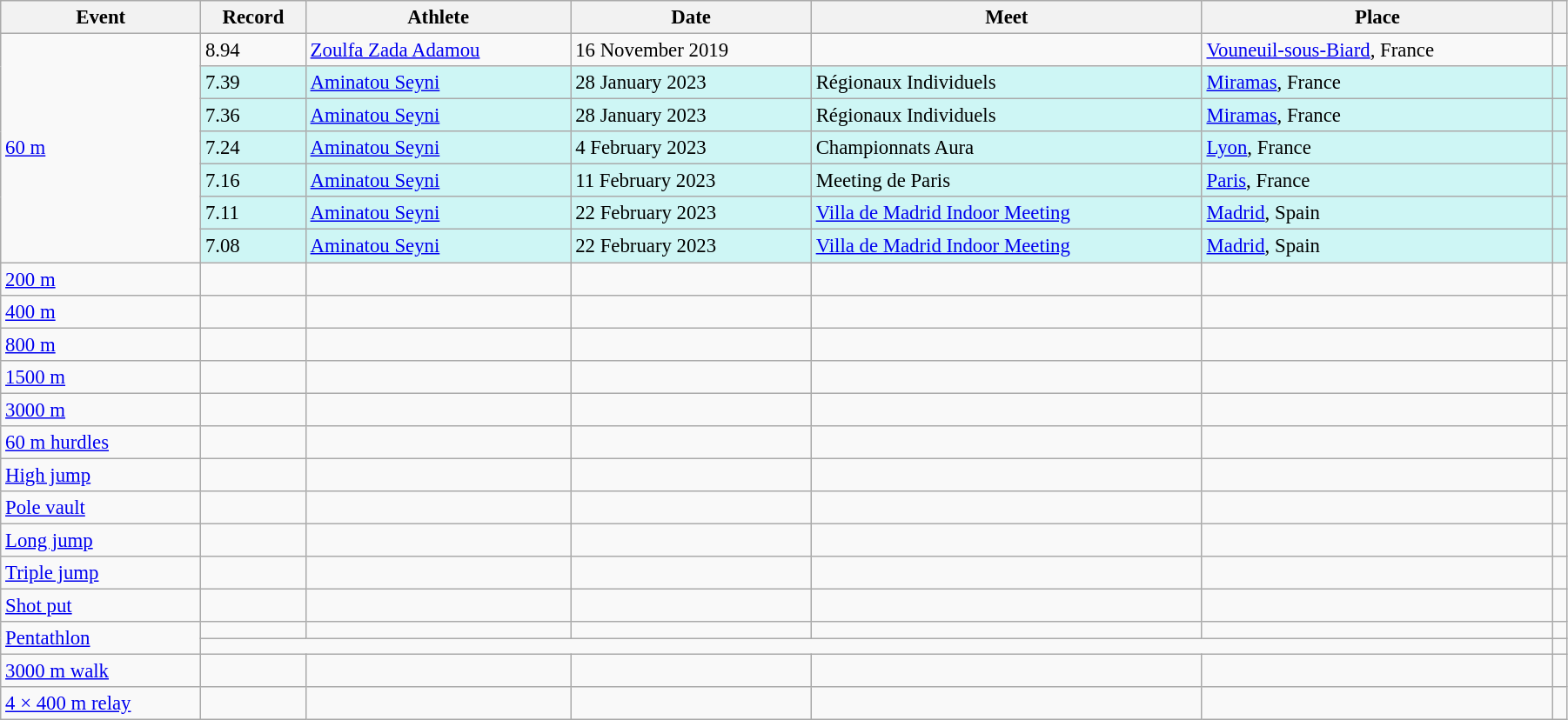<table class="wikitable" style="font-size:95%; width: 95%;">
<tr>
<th>Event</th>
<th>Record</th>
<th>Athlete</th>
<th>Date</th>
<th>Meet</th>
<th>Place</th>
<th></th>
</tr>
<tr>
<td rowspan=7><a href='#'>60 m</a></td>
<td>8.94</td>
<td><a href='#'>Zoulfa Zada Adamou</a></td>
<td>16 November 2019</td>
<td></td>
<td><a href='#'>Vouneuil-sous-Biard</a>, France</td>
<td></td>
</tr>
<tr bgcolor=#CEF6F5>
<td>7.39</td>
<td><a href='#'>Aminatou Seyni</a></td>
<td>28 January 2023</td>
<td>Régionaux Individuels</td>
<td><a href='#'>Miramas</a>, France</td>
<td></td>
</tr>
<tr bgcolor=#CEF6F5>
<td>7.36</td>
<td><a href='#'>Aminatou Seyni</a></td>
<td>28 January 2023</td>
<td>Régionaux Individuels</td>
<td><a href='#'>Miramas</a>, France</td>
<td></td>
</tr>
<tr bgcolor=#CEF6F5>
<td>7.24</td>
<td><a href='#'>Aminatou Seyni</a></td>
<td>4 February 2023</td>
<td>Championnats Aura</td>
<td><a href='#'>Lyon</a>, France</td>
<td></td>
</tr>
<tr bgcolor=#CEF6F5>
<td>7.16</td>
<td><a href='#'>Aminatou Seyni</a></td>
<td>11 February 2023</td>
<td>Meeting de Paris</td>
<td><a href='#'>Paris</a>, France</td>
<td></td>
</tr>
<tr bgcolor=#CEF6F5>
<td>7.11</td>
<td><a href='#'>Aminatou Seyni</a></td>
<td>22 February 2023</td>
<td><a href='#'>Villa de Madrid Indoor Meeting</a></td>
<td><a href='#'>Madrid</a>, Spain</td>
<td></td>
</tr>
<tr bgcolor=#CEF6F5>
<td>7.08</td>
<td><a href='#'>Aminatou Seyni</a></td>
<td>22 February 2023</td>
<td><a href='#'>Villa de Madrid Indoor Meeting</a></td>
<td><a href='#'>Madrid</a>, Spain</td>
<td></td>
</tr>
<tr>
<td><a href='#'>200 m</a></td>
<td></td>
<td></td>
<td></td>
<td></td>
<td></td>
<td></td>
</tr>
<tr>
<td><a href='#'>400 m</a></td>
<td></td>
<td></td>
<td></td>
<td></td>
<td></td>
<td></td>
</tr>
<tr>
<td><a href='#'>800 m</a></td>
<td></td>
<td></td>
<td></td>
<td></td>
<td></td>
<td></td>
</tr>
<tr>
<td><a href='#'>1500 m</a></td>
<td></td>
<td></td>
<td></td>
<td></td>
<td></td>
<td></td>
</tr>
<tr>
<td><a href='#'>3000 m</a></td>
<td></td>
<td></td>
<td></td>
<td></td>
<td></td>
<td></td>
</tr>
<tr>
<td><a href='#'>60 m hurdles</a></td>
<td></td>
<td></td>
<td></td>
<td></td>
<td></td>
<td></td>
</tr>
<tr>
<td><a href='#'>High jump</a></td>
<td></td>
<td></td>
<td></td>
<td></td>
<td></td>
<td></td>
</tr>
<tr>
<td><a href='#'>Pole vault</a></td>
<td></td>
<td></td>
<td></td>
<td></td>
<td></td>
<td></td>
</tr>
<tr>
<td><a href='#'>Long jump</a></td>
<td></td>
<td></td>
<td></td>
<td></td>
<td></td>
<td></td>
</tr>
<tr>
<td><a href='#'>Triple jump</a></td>
<td></td>
<td></td>
<td></td>
<td></td>
<td></td>
<td></td>
</tr>
<tr>
<td><a href='#'>Shot put</a></td>
<td></td>
<td></td>
<td></td>
<td></td>
<td></td>
<td></td>
</tr>
<tr>
<td rowspan=2><a href='#'>Pentathlon</a></td>
<td></td>
<td></td>
<td></td>
<td></td>
<td></td>
<td></td>
</tr>
<tr>
<td colspan=5></td>
<td></td>
</tr>
<tr>
<td><a href='#'>3000 m walk</a></td>
<td></td>
<td></td>
<td></td>
<td></td>
<td></td>
<td></td>
</tr>
<tr>
<td><a href='#'>4 × 400 m relay</a></td>
<td></td>
<td></td>
<td></td>
<td></td>
<td></td>
<td></td>
</tr>
</table>
